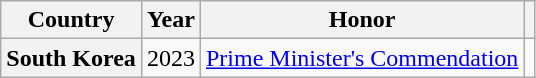<table class="wikitable plainrowheaders sortable" style="text-align:center">
<tr>
<th scope="col">Country</th>
<th scope="col">Year</th>
<th scope="col">Honor</th>
<th scope="col" class="unsortable"></th>
</tr>
<tr>
<th scope="row">South Korea</th>
<td>2023</td>
<td><a href='#'>Prime Minister's Commendation</a></td>
<td></td>
</tr>
</table>
